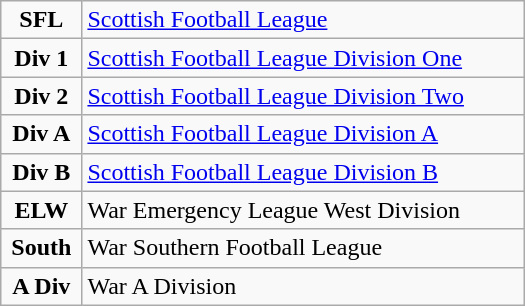<table class="wikitable" style="width:350px">
<tr>
<td style=text-align:center><strong>SFL</strong></td>
<td><a href='#'>Scottish Football League</a></td>
</tr>
<tr>
<td style=text-align:center><strong>Div 1</strong></td>
<td><a href='#'>Scottish Football League Division One</a></td>
</tr>
<tr>
<td style=text-align:center><strong>Div 2</strong></td>
<td><a href='#'>Scottish Football League Division Two</a></td>
</tr>
<tr>
<td style=text-align:center><strong>Div A</strong></td>
<td><a href='#'>Scottish Football League Division A</a></td>
</tr>
<tr>
<td style=text-align:center><strong>Div B</strong></td>
<td><a href='#'>Scottish Football League Division B</a></td>
</tr>
<tr>
<td style=text-align:center><strong>ELW</strong></td>
<td>War Emergency League West Division</td>
</tr>
<tr>
<td style=text-align:center><strong>South</strong></td>
<td>War Southern Football League</td>
</tr>
<tr>
<td style=text-align:center><strong>A Div</strong></td>
<td>War A Division</td>
</tr>
</table>
